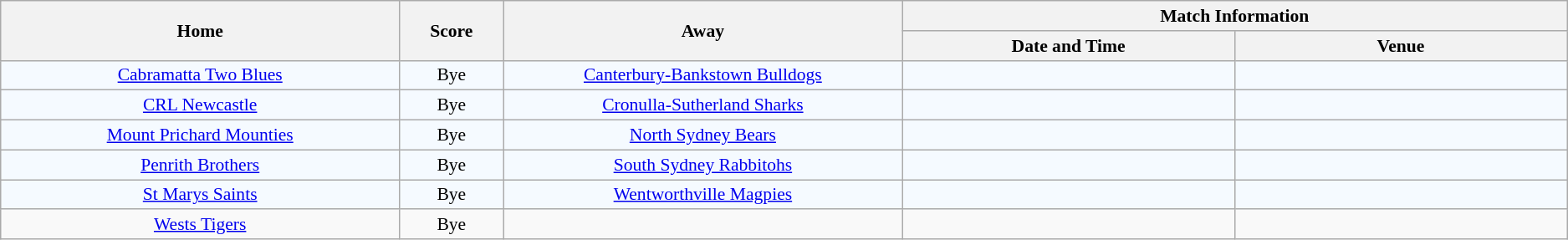<table class="wikitable" style="border-collapse:collapse; font-size:90%; text-align:center;">
<tr>
<th rowspan="2" width="12%">Home</th>
<th rowspan="2" width="3%">Score</th>
<th rowspan="2" width="12%">Away</th>
<th colspan="2">Match Information</th>
</tr>
<tr bgcolor="#EFEFEF">
<th width="10%">Date and Time</th>
<th width="10%">Venue</th>
</tr>
<tr bgcolor="#F5FAFF">
<td align="centre"><a href='#'>Cabramatta Two Blues</a></td>
<td>Bye</td>
<td align="centre"><a href='#'>Canterbury-Bankstown Bulldogs</a></td>
<td></td>
<td></td>
</tr>
<tr bgcolor="#F5FAFF">
<td align="centre"><a href='#'>CRL Newcastle</a></td>
<td>Bye</td>
<td align="centre"><a href='#'>Cronulla-Sutherland Sharks</a></td>
<td></td>
<td></td>
</tr>
<tr bgcolor="#F5FAFF">
<td align="centre"><a href='#'>Mount Prichard Mounties</a></td>
<td>Bye</td>
<td align="centre"><a href='#'>North Sydney Bears</a></td>
<td></td>
<td></td>
</tr>
<tr bgcolor="#F5FAFF">
<td align="centre"><a href='#'>Penrith Brothers</a></td>
<td>Bye</td>
<td align="centre"><a href='#'>South Sydney Rabbitohs</a></td>
<td></td>
<td></td>
</tr>
<tr bgcolor="#F5FAFF">
<td align="centre"><a href='#'>St Marys Saints</a></td>
<td>Bye</td>
<td align="centre"><a href='#'>Wentworthville Magpies</a></td>
<td></td>
<td></td>
</tr>
<tr>
<td><a href='#'>Wests Tigers</a></td>
<td>Bye</td>
<td></td>
<td></td>
<td></td>
</tr>
</table>
